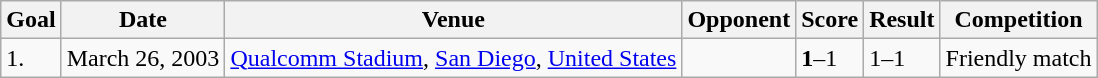<table class="wikitable">
<tr>
<th>Goal</th>
<th>Date</th>
<th>Venue</th>
<th>Opponent</th>
<th>Score</th>
<th>Result</th>
<th>Competition</th>
</tr>
<tr>
<td>1.</td>
<td>March 26, 2003</td>
<td><a href='#'>Qualcomm Stadium</a>, <a href='#'>San Diego</a>, <a href='#'>United States</a></td>
<td></td>
<td><strong>1</strong>–1</td>
<td>1–1</td>
<td>Friendly match</td>
</tr>
</table>
